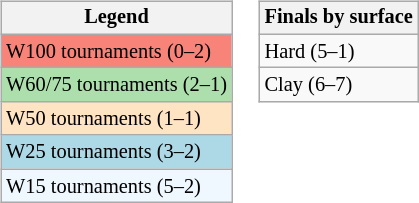<table>
<tr valign=top>
<td><br><table class="wikitable" style="font-size:85%;">
<tr>
<th>Legend</th>
</tr>
<tr style="background:#f88379;">
<td>W100 tournaments (0–2)</td>
</tr>
<tr style="background:#addfad;">
<td>W60/75 tournaments (2–1)</td>
</tr>
<tr style="background:#ffe4c4;">
<td>W50 tournaments (1–1)</td>
</tr>
<tr style="background:lightblue;">
<td>W25 tournaments (3–2)</td>
</tr>
<tr style="background:#f0f8ff;">
<td>W15 tournaments (5–2)</td>
</tr>
</table>
</td>
<td><br><table class="wikitable" style="font-size:85%;">
<tr>
<th>Finals by surface</th>
</tr>
<tr>
<td>Hard (5–1)</td>
</tr>
<tr>
<td>Clay (6–7)</td>
</tr>
</table>
</td>
</tr>
</table>
